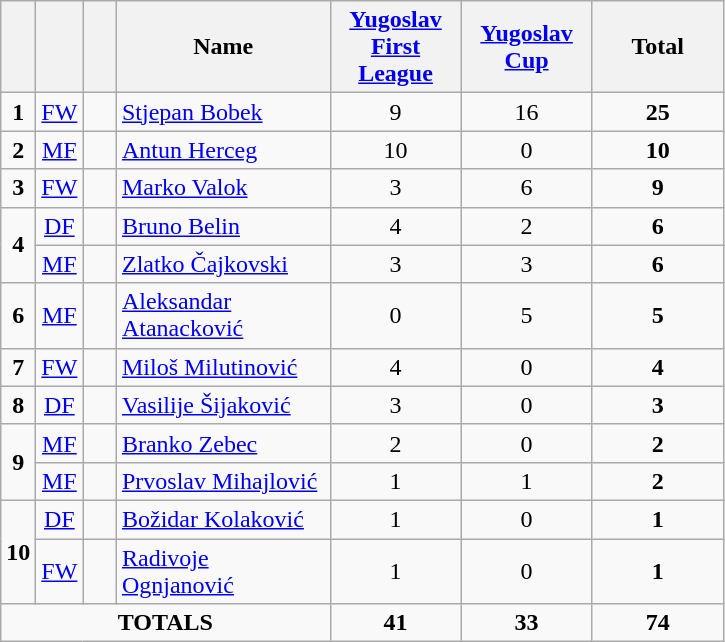<table class="wikitable" style="text-align:center">
<tr>
<th width=15></th>
<th width=15></th>
<th width=15></th>
<th width=135>Name</th>
<th width=80><strong><a href='#'>Yugoslav First League</a></strong></th>
<th width=80><strong><a href='#'>Yugoslav Cup</a></strong></th>
<th width=80><strong>Total</strong></th>
</tr>
<tr>
<td><strong>1</strong></td>
<td><a href='#'>FW</a></td>
<td></td>
<td align=left><a href='#'>Stjepan Bobek</a></td>
<td>9</td>
<td>16</td>
<td><strong>25</strong></td>
</tr>
<tr>
<td><strong>2</strong></td>
<td><a href='#'>MF</a></td>
<td></td>
<td align=left><a href='#'>Antun Herceg</a></td>
<td>10</td>
<td>0</td>
<td><strong>10</strong></td>
</tr>
<tr>
<td><strong>3</strong></td>
<td><a href='#'>FW</a></td>
<td></td>
<td align=left><a href='#'>Marko Valok</a></td>
<td>3</td>
<td>6</td>
<td><strong>9</strong></td>
</tr>
<tr>
<td rowspan=2><strong>4</strong></td>
<td><a href='#'>DF</a></td>
<td></td>
<td align=left><a href='#'>Bruno Belin</a></td>
<td>4</td>
<td>2</td>
<td><strong>6</strong></td>
</tr>
<tr>
<td><a href='#'>MF</a></td>
<td></td>
<td align=left><a href='#'>Zlatko Čajkovski</a></td>
<td>3</td>
<td>3</td>
<td><strong>6</strong></td>
</tr>
<tr>
<td><strong>6</strong></td>
<td><a href='#'>MF</a></td>
<td></td>
<td align=left><a href='#'>Aleksandar Atanacković</a></td>
<td>0</td>
<td>5</td>
<td><strong>5</strong></td>
</tr>
<tr>
<td><strong>7</strong></td>
<td><a href='#'>FW</a></td>
<td></td>
<td align=left><a href='#'>Miloš Milutinović</a></td>
<td>4</td>
<td>0</td>
<td><strong>4</strong></td>
</tr>
<tr>
<td><strong>8</strong></td>
<td><a href='#'>DF</a></td>
<td></td>
<td align=left><a href='#'>Vasilije Šijaković</a></td>
<td>3</td>
<td>0</td>
<td><strong>3</strong></td>
</tr>
<tr>
<td rowspan=2><strong>9</strong></td>
<td><a href='#'>MF</a></td>
<td></td>
<td align=left><a href='#'>Branko Zebec</a></td>
<td>2</td>
<td>0</td>
<td><strong>2</strong></td>
</tr>
<tr>
<td><a href='#'>MF</a></td>
<td></td>
<td align=left><a href='#'>Prvoslav Mihajlović</a></td>
<td>1</td>
<td>1</td>
<td><strong>2</strong></td>
</tr>
<tr>
<td rowspan=2><strong>10</strong></td>
<td><a href='#'>DF</a></td>
<td></td>
<td align=left><a href='#'>Božidar Kolaković</a></td>
<td>1</td>
<td>0</td>
<td><strong>1</strong></td>
</tr>
<tr>
<td><a href='#'>FW</a></td>
<td></td>
<td align=left><a href='#'>Radivoje Ognjanović</a></td>
<td>1</td>
<td>0</td>
<td><strong>1</strong></td>
</tr>
<tr>
<td colspan=4><strong>TOTALS</strong></td>
<td><strong>41</strong></td>
<td><strong>33</strong></td>
<td><strong>74</strong></td>
</tr>
</table>
